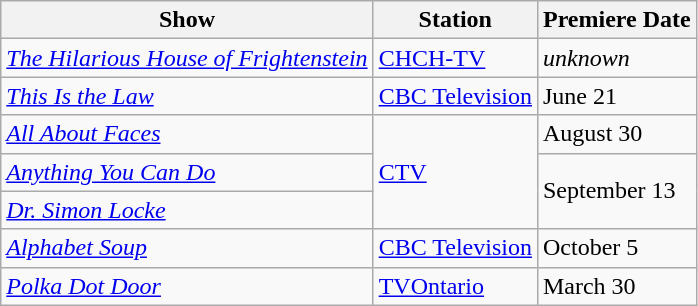<table class="wikitable">
<tr>
<th>Show</th>
<th>Station</th>
<th>Premiere Date</th>
</tr>
<tr>
<td><em><a href='#'>The Hilarious House of Frightenstein</a></em></td>
<td><a href='#'>CHCH-TV</a></td>
<td><em>unknown</em></td>
</tr>
<tr>
<td><em><a href='#'>This Is the Law</a></em></td>
<td><a href='#'>CBC Television</a></td>
<td>June 21</td>
</tr>
<tr>
<td><em><a href='#'>All About Faces</a></em></td>
<td rowspan=3><a href='#'>CTV</a></td>
<td>August 30</td>
</tr>
<tr>
<td><em><a href='#'>Anything You Can Do</a></em></td>
<td rowspan=2>September 13</td>
</tr>
<tr>
<td><em><a href='#'>Dr. Simon Locke</a></em></td>
</tr>
<tr>
<td><em><a href='#'>Alphabet Soup</a></em></td>
<td><a href='#'>CBC Television</a></td>
<td>October 5</td>
</tr>
<tr>
<td><em><a href='#'>Polka Dot Door</a></em></td>
<td><a href='#'>TVOntario</a></td>
<td>March 30</td>
</tr>
</table>
